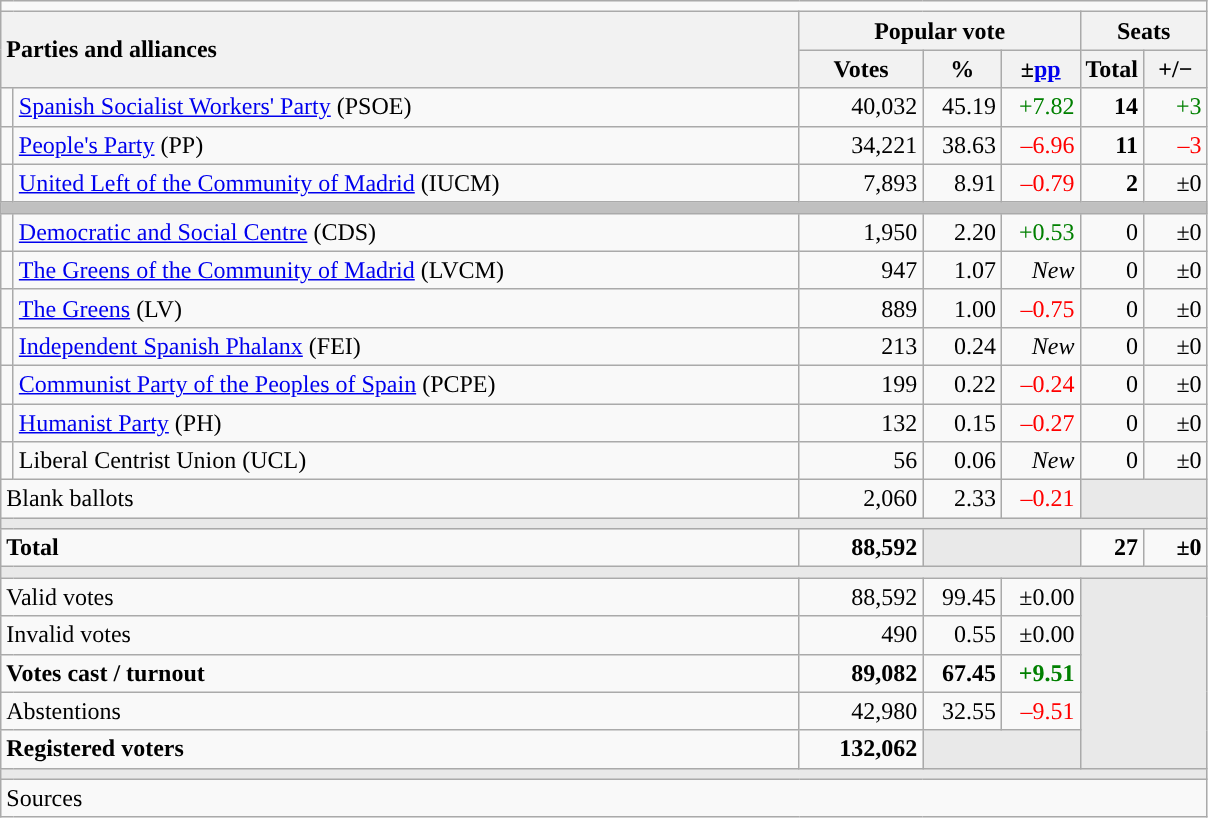<table class="wikitable" style="text-align:right;">
<tr>
<td colspan="7"></td>
</tr>
<tr>
<th style="text-align:left;" rowspan="2" colspan="2" width="525">Parties and alliances</th>
<th colspan="3">Popular vote</th>
<th colspan="2">Seats</th>
</tr>
<tr>
<th width="75">Votes</th>
<th width="45">%</th>
<th width="45">±<a href='#'>pp</a></th>
<th width="35">Total</th>
<th width="35">+/−</th>
</tr>
<tr>
<td width="1" style="color:inherit;background:"></td>
<td align="left"><a href='#'>Spanish Socialist Workers' Party</a> (PSOE)</td>
<td>40,032</td>
<td>45.19</td>
<td style="color:green;">+7.82</td>
<td><strong>14</strong></td>
<td style="color:green;">+3</td>
</tr>
<tr>
<td style="color:inherit;background:"></td>
<td align="left"><a href='#'>People's Party</a> (PP)</td>
<td>34,221</td>
<td>38.63</td>
<td style="color:red;">–6.96</td>
<td><strong>11</strong></td>
<td style="color:red;">–3</td>
</tr>
<tr>
<td style="color:inherit;background:"></td>
<td align="left"><a href='#'>United Left of the Community of Madrid</a> (IUCM)</td>
<td>7,893</td>
<td>8.91</td>
<td style="color:red;">–0.79</td>
<td><strong>2</strong></td>
<td>±0</td>
</tr>
<tr>
<td colspan="7" bgcolor="#C0C0C0"></td>
</tr>
<tr>
<td style="color:inherit;background:"></td>
<td align="left"><a href='#'>Democratic and Social Centre</a> (CDS)</td>
<td>1,950</td>
<td>2.20</td>
<td style="color:green;">+0.53</td>
<td>0</td>
<td>±0</td>
</tr>
<tr>
<td style="color:inherit;background:"></td>
<td align="left"><a href='#'>The Greens of the Community of Madrid</a> (LVCM)</td>
<td>947</td>
<td>1.07</td>
<td><em>New</em></td>
<td>0</td>
<td>±0</td>
</tr>
<tr>
<td style="color:inherit;background:"></td>
<td align="left"><a href='#'>The Greens</a> (LV)</td>
<td>889</td>
<td>1.00</td>
<td style="color:red;">–0.75</td>
<td>0</td>
<td>±0</td>
</tr>
<tr>
<td style="color:inherit;background:"></td>
<td align="left"><a href='#'>Independent Spanish Phalanx</a> (FEI)</td>
<td>213</td>
<td>0.24</td>
<td><em>New</em></td>
<td>0</td>
<td>±0</td>
</tr>
<tr>
<td style="color:inherit;background:"></td>
<td align="left"><a href='#'>Communist Party of the Peoples of Spain</a> (PCPE)</td>
<td>199</td>
<td>0.22</td>
<td style="color:red;">–0.24</td>
<td>0</td>
<td>±0</td>
</tr>
<tr>
<td style="color:inherit;background:"></td>
<td align="left"><a href='#'>Humanist Party</a> (PH)</td>
<td>132</td>
<td>0.15</td>
<td style="color:red;">–0.27</td>
<td>0</td>
<td>±0</td>
</tr>
<tr>
<td style="color:inherit;background:"></td>
<td align="left">Liberal Centrist Union (UCL)</td>
<td>56</td>
<td>0.06</td>
<td><em>New</em></td>
<td>0</td>
<td>±0</td>
</tr>
<tr>
<td align="left" colspan="2">Blank ballots</td>
<td>2,060</td>
<td>2.33</td>
<td style="color:red;">–0.21</td>
<td bgcolor="#E9E9E9" colspan="2"></td>
</tr>
<tr>
<td colspan="7" bgcolor="#E9E9E9"></td>
</tr>
<tr style="font-weight:bold;">
<td align="left" colspan="2">Total</td>
<td>88,592</td>
<td bgcolor="#E9E9E9" colspan="2"></td>
<td>27</td>
<td>±0</td>
</tr>
<tr>
<td colspan="7" bgcolor="#E9E9E9"></td>
</tr>
<tr>
<td align="left" colspan="2">Valid votes</td>
<td>88,592</td>
<td>99.45</td>
<td>±0.00</td>
<td bgcolor="#E9E9E9" colspan="2" rowspan="5"></td>
</tr>
<tr>
<td align="left" colspan="2">Invalid votes</td>
<td>490</td>
<td>0.55</td>
<td>±0.00</td>
</tr>
<tr style="font-weight:bold;">
<td align="left" colspan="2">Votes cast / turnout</td>
<td>89,082</td>
<td>67.45</td>
<td style="color:green;">+9.51</td>
</tr>
<tr>
<td align="left" colspan="2">Abstentions</td>
<td>42,980</td>
<td>32.55</td>
<td style="color:red;">–9.51</td>
</tr>
<tr style="font-weight:bold;">
<td align="left" colspan="2">Registered voters</td>
<td>132,062</td>
<td bgcolor="#E9E9E9" colspan="2"></td>
</tr>
<tr>
<td colspan="7" bgcolor="#E9E9E9"></td>
</tr>
<tr>
<td align="left" colspan="7">Sources</td>
</tr>
</table>
